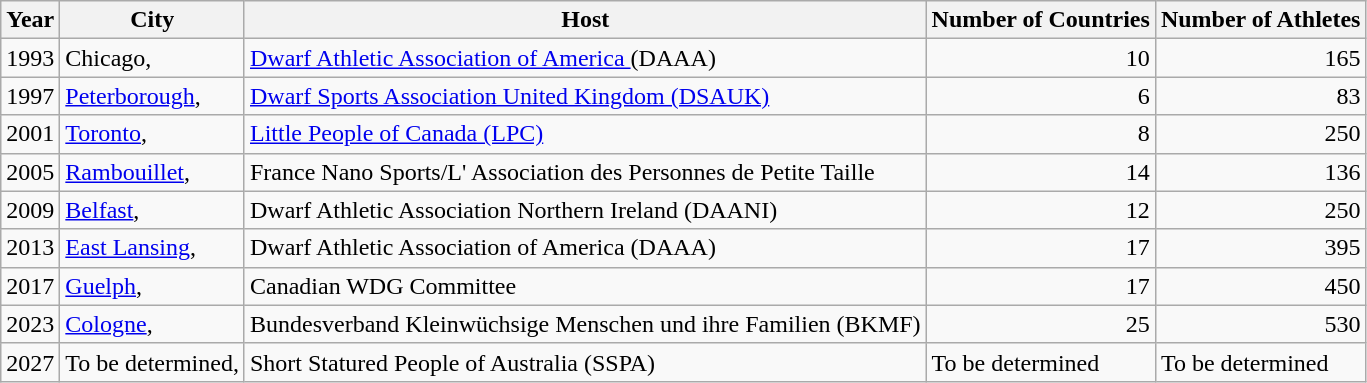<table class="wikitable">
<tr>
<th>Year</th>
<th>City</th>
<th>Host</th>
<th>Number of Countries</th>
<th>Number of Athletes</th>
</tr>
<tr>
<td>1993</td>
<td>Chicago, </td>
<td><a href='#'>Dwarf Athletic Association of America </a>(DAAA)</td>
<td align=right>10</td>
<td align=right>165</td>
</tr>
<tr>
<td>1997</td>
<td><a href='#'>Peterborough</a>, </td>
<td><a href='#'>Dwarf Sports Association United Kingdom (DSAUK)</a></td>
<td align=right>6</td>
<td align=right>83</td>
</tr>
<tr>
<td>2001</td>
<td><a href='#'>Toronto</a>, </td>
<td><a href='#'>Little People of Canada (LPC)</a></td>
<td align=right>8</td>
<td align=right>250</td>
</tr>
<tr>
<td>2005</td>
<td><a href='#'>Rambouillet</a>, </td>
<td>France Nano Sports/L' Association des Personnes de Petite Taille</td>
<td align=right>14</td>
<td align=right>136</td>
</tr>
<tr>
<td>2009</td>
<td><a href='#'>Belfast</a>, </td>
<td>Dwarf Athletic Association Northern Ireland (DAANI)</td>
<td align=right>12</td>
<td align=right>250</td>
</tr>
<tr>
<td>2013</td>
<td><a href='#'>East Lansing</a>, </td>
<td>Dwarf Athletic Association of America (DAAA)</td>
<td align=right>17</td>
<td align=right>395</td>
</tr>
<tr>
<td>2017</td>
<td><a href='#'>Guelph</a>, </td>
<td>Canadian WDG Committee</td>
<td align=right>17</td>
<td align=right>450</td>
</tr>
<tr>
<td>2023</td>
<td><a href='#'>Cologne</a>, </td>
<td>Bundesverband Kleinwüchsige Menschen und ihre Familien (BKMF)</td>
<td align=right>25</td>
<td align=right>530</td>
</tr>
<tr>
<td>2027</td>
<td>To be determined, </td>
<td>Short Statured People of Australia (SSPA)</td>
<td>To be determined</td>
<td>To be determined</td>
</tr>
</table>
